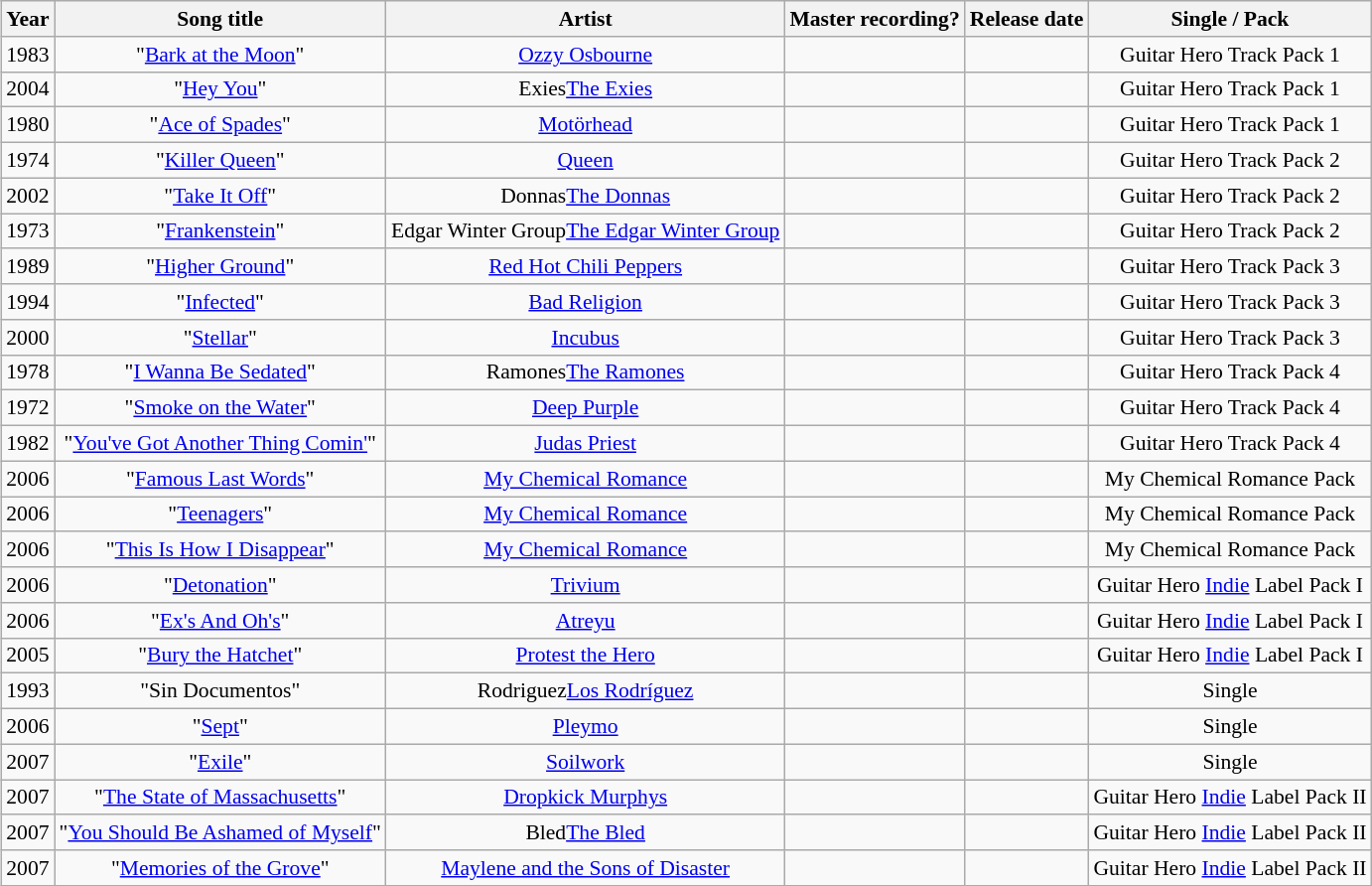<table class="wikitable sortable" style="font-size:90%; text-align:center; margin: 5px;">
<tr>
<th scope="col" width:70px;">Year</th>
<th scope="col" width:225px;">Song title</th>
<th scope="col" width:225px;">Artist</th>
<th scope="col" width:150px;">Master recording?</th>
<th scope="col" width:100px;">Release date</th>
<th scope="col" width:200px;">Single / Pack</th>
</tr>
<tr>
<td scope="row">1983</td>
<td>"<a href='#'>Bark at the Moon</a>"</td>
<td><a href='#'>Ozzy Osbourne</a></td>
<td></td>
<td></td>
<td>Guitar Hero Track Pack 1</td>
</tr>
<tr>
<td scope="row">2004</td>
<td>"<a href='#'>Hey You</a>"</td>
<td><span>Exies</span><a href='#'>The Exies</a></td>
<td></td>
<td></td>
<td>Guitar Hero Track Pack 1</td>
</tr>
<tr>
<td scope="row">1980</td>
<td>"<a href='#'>Ace of Spades</a>"</td>
<td><a href='#'>Motörhead</a></td>
<td></td>
<td></td>
<td>Guitar Hero Track Pack 1</td>
</tr>
<tr>
<td scope="row">1974</td>
<td>"<a href='#'>Killer Queen</a>"</td>
<td><a href='#'>Queen</a></td>
<td></td>
<td></td>
<td>Guitar Hero Track Pack 2</td>
</tr>
<tr>
<td scope="row">2002</td>
<td>"<a href='#'>Take It Off</a>"</td>
<td><span>Donnas</span><a href='#'>The Donnas</a></td>
<td></td>
<td></td>
<td>Guitar Hero Track Pack 2</td>
</tr>
<tr>
<td scope="row">1973</td>
<td>"<a href='#'>Frankenstein</a>"</td>
<td><span>Edgar Winter Group</span><a href='#'>The Edgar Winter Group</a></td>
<td></td>
<td></td>
<td>Guitar Hero Track Pack 2</td>
</tr>
<tr>
<td scope="row">1989</td>
<td>"<a href='#'>Higher Ground</a>"</td>
<td><a href='#'>Red Hot Chili Peppers</a></td>
<td></td>
<td></td>
<td>Guitar Hero Track Pack 3</td>
</tr>
<tr>
<td scope="row">1994</td>
<td>"<a href='#'>Infected</a>"</td>
<td><a href='#'>Bad Religion</a></td>
<td></td>
<td></td>
<td>Guitar Hero Track Pack 3</td>
</tr>
<tr>
<td scope="row">2000</td>
<td>"<a href='#'>Stellar</a>"</td>
<td><a href='#'>Incubus</a></td>
<td></td>
<td></td>
<td>Guitar Hero Track Pack 3</td>
</tr>
<tr>
<td scope="row">1978</td>
<td>"<a href='#'>I Wanna Be Sedated</a>"</td>
<td><span>Ramones</span><a href='#'>The Ramones</a></td>
<td></td>
<td></td>
<td>Guitar Hero Track Pack 4</td>
</tr>
<tr>
<td scope="row">1972</td>
<td>"<a href='#'>Smoke on the Water</a>"</td>
<td><a href='#'>Deep Purple</a></td>
<td></td>
<td></td>
<td>Guitar Hero Track Pack 4</td>
</tr>
<tr>
<td scope="row">1982</td>
<td>"<a href='#'>You've Got Another Thing Comin'</a>"</td>
<td><a href='#'>Judas Priest</a></td>
<td></td>
<td></td>
<td>Guitar Hero Track Pack 4</td>
</tr>
<tr>
<td scope="row">2006</td>
<td>"<a href='#'>Famous Last Words</a>"</td>
<td><a href='#'>My Chemical Romance</a></td>
<td></td>
<td></td>
<td>My Chemical Romance Pack</td>
</tr>
<tr>
<td scope="row">2006</td>
<td>"<a href='#'>Teenagers</a>"</td>
<td><a href='#'>My Chemical Romance</a></td>
<td></td>
<td></td>
<td>My Chemical Romance Pack</td>
</tr>
<tr>
<td scope="row">2006</td>
<td>"<a href='#'>This Is How I Disappear</a>"</td>
<td><a href='#'>My Chemical Romance</a></td>
<td></td>
<td></td>
<td>My Chemical Romance Pack</td>
</tr>
<tr>
<td scope="row">2006</td>
<td>"<a href='#'>Detonation</a>"</td>
<td><a href='#'>Trivium</a></td>
<td></td>
<td></td>
<td>Guitar Hero <a href='#'>Indie</a> Label Pack<span> I</span></td>
</tr>
<tr>
<td scope="row">2006</td>
<td>"<a href='#'>Ex's And Oh's</a>"</td>
<td><a href='#'>Atreyu</a></td>
<td></td>
<td></td>
<td>Guitar Hero <a href='#'>Indie</a> Label Pack<span> I</span></td>
</tr>
<tr>
<td scope="row">2005</td>
<td>"<a href='#'>Bury the Hatchet</a>"</td>
<td><a href='#'>Protest the Hero</a></td>
<td></td>
<td></td>
<td>Guitar Hero <a href='#'>Indie</a> Label Pack<span> I</span></td>
</tr>
<tr>
<td scope="row">1993</td>
<td>"Sin Documentos"</td>
<td><span>Rodriguez</span><a href='#'>Los Rodríguez</a></td>
<td></td>
<td></td>
<td>Single</td>
</tr>
<tr>
<td scope="row">2006</td>
<td>"<a href='#'>Sept</a>"</td>
<td><a href='#'>Pleymo</a></td>
<td></td>
<td></td>
<td>Single</td>
</tr>
<tr>
<td scope="row">2007</td>
<td>"<a href='#'>Exile</a>"</td>
<td><a href='#'>Soilwork</a></td>
<td></td>
<td></td>
<td>Single</td>
</tr>
<tr>
<td scope="row">2007</td>
<td>"<a href='#'>The State of Massachusetts</a>"</td>
<td><a href='#'>Dropkick Murphys</a></td>
<td></td>
<td></td>
<td>Guitar Hero <a href='#'>Indie</a> Label Pack II</td>
</tr>
<tr>
<td scope="row">2007</td>
<td>"<a href='#'>You Should Be Ashamed of Myself</a>"</td>
<td><span>Bled</span><a href='#'>The Bled</a></td>
<td></td>
<td></td>
<td>Guitar Hero <a href='#'>Indie</a> Label Pack II</td>
</tr>
<tr>
<td scope="row">2007</td>
<td>"<a href='#'>Memories of the Grove</a>"</td>
<td><a href='#'>Maylene and the Sons of Disaster</a></td>
<td></td>
<td></td>
<td>Guitar Hero <a href='#'>Indie</a> Label Pack II</td>
</tr>
</table>
